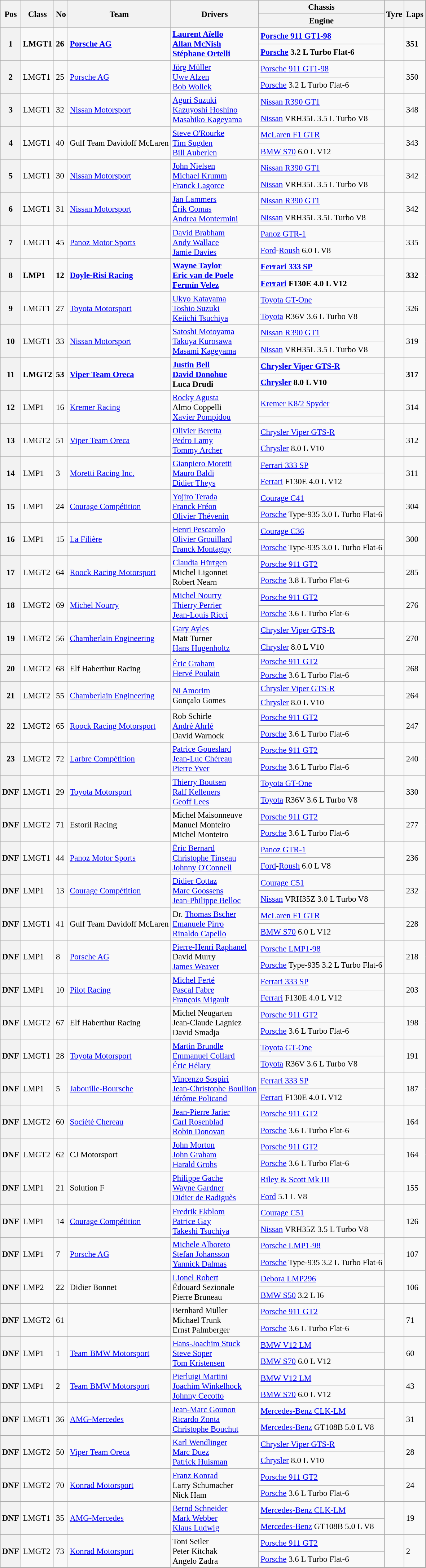<table class="wikitable" style="font-size: 95%;">
<tr>
<th rowspan=2>Pos</th>
<th rowspan=2>Class</th>
<th rowspan=2>No</th>
<th rowspan=2>Team</th>
<th rowspan=2>Drivers</th>
<th>Chassis</th>
<th rowspan=2>Tyre</th>
<th rowspan=2>Laps</th>
</tr>
<tr>
<th>Engine</th>
</tr>
<tr style="font-weight:bold">
<th rowspan=2>1</th>
<td rowspan=2>LMGT1</td>
<td rowspan=2>26</td>
<td rowspan=2> <a href='#'>Porsche AG</a></td>
<td rowspan=2> <a href='#'>Laurent Aïello</a><br> <a href='#'>Allan McNish</a><br> <a href='#'>Stéphane Ortelli</a></td>
<td><a href='#'>Porsche 911 GT1-98</a></td>
<td rowspan=2></td>
<td rowspan=2>351</td>
</tr>
<tr style="font-weight:bold">
<td><a href='#'>Porsche</a> 3.2 L Turbo Flat-6</td>
</tr>
<tr>
<th rowspan=2>2</th>
<td rowspan=2>LMGT1</td>
<td rowspan=2>25</td>
<td rowspan=2> <a href='#'>Porsche AG</a></td>
<td rowspan=2> <a href='#'>Jörg Müller</a><br> <a href='#'>Uwe Alzen</a><br> <a href='#'>Bob Wollek</a></td>
<td><a href='#'>Porsche 911 GT1-98</a></td>
<td rowspan=2></td>
<td rowspan=2>350</td>
</tr>
<tr>
<td><a href='#'>Porsche</a> 3.2 L Turbo Flat-6</td>
</tr>
<tr>
<th rowspan=2>3</th>
<td rowspan=2>LMGT1</td>
<td rowspan=2>32</td>
<td rowspan=2> <a href='#'>Nissan Motorsport</a></td>
<td rowspan=2> <a href='#'>Aguri Suzuki</a><br> <a href='#'>Kazuyoshi Hoshino</a><br> <a href='#'>Masahiko Kageyama</a></td>
<td><a href='#'>Nissan R390 GT1</a></td>
<td rowspan=2></td>
<td rowspan=2>348</td>
</tr>
<tr>
<td><a href='#'>Nissan</a> VRH35L 3.5 L Turbo V8</td>
</tr>
<tr>
<th rowspan=2>4</th>
<td rowspan=2>LMGT1</td>
<td rowspan=2>40</td>
<td rowspan=2> Gulf Team Davidoff McLaren</td>
<td rowspan=2> <a href='#'>Steve O'Rourke</a><br> <a href='#'>Tim Sugden</a><br> <a href='#'>Bill Auberlen</a></td>
<td><a href='#'>McLaren F1 GTR</a></td>
<td rowspan=2></td>
<td rowspan=2>343</td>
</tr>
<tr>
<td><a href='#'>BMW S70</a> 6.0 L V12</td>
</tr>
<tr>
<th rowspan=2>5</th>
<td rowspan=2>LMGT1</td>
<td rowspan=2>30</td>
<td rowspan=2> <a href='#'>Nissan Motorsport</a></td>
<td rowspan=2> <a href='#'>John Nielsen</a><br> <a href='#'>Michael Krumm</a><br> <a href='#'>Franck Lagorce</a></td>
<td><a href='#'>Nissan R390 GT1</a></td>
<td rowspan=2></td>
<td rowspan=2>342</td>
</tr>
<tr>
<td><a href='#'>Nissan</a> VRH35L 3.5 L Turbo V8</td>
</tr>
<tr>
<th rowspan=2>6</th>
<td rowspan=2>LMGT1</td>
<td rowspan=2>31</td>
<td rowspan=2> <a href='#'>Nissan Motorsport</a></td>
<td rowspan=2> <a href='#'>Jan Lammers</a><br> <a href='#'>Érik Comas</a><br> <a href='#'>Andrea Montermini</a></td>
<td><a href='#'>Nissan R390 GT1</a></td>
<td rowspan=2></td>
<td rowspan=2>342</td>
</tr>
<tr>
<td><a href='#'>Nissan</a> VRH35L 3.5L Turbo V8</td>
</tr>
<tr>
<th rowspan=2>7</th>
<td rowspan=2>LMGT1</td>
<td rowspan=2>45</td>
<td rowspan=2> <a href='#'>Panoz Motor Sports</a></td>
<td rowspan=2> <a href='#'>David Brabham</a><br> <a href='#'>Andy Wallace</a><br> <a href='#'>Jamie Davies</a></td>
<td><a href='#'>Panoz GTR-1</a></td>
<td rowspan=2></td>
<td rowspan=2>335</td>
</tr>
<tr>
<td><a href='#'>Ford</a>-<a href='#'>Roush</a> 6.0 L V8</td>
</tr>
<tr style="font-weight:bold">
<th rowspan=2>8</th>
<td rowspan=2>LMP1</td>
<td rowspan=2>12</td>
<td rowspan=2> <a href='#'>Doyle-Risi Racing</a></td>
<td rowspan=2> <a href='#'>Wayne Taylor</a><br> <a href='#'>Eric van de Poele</a><br> <a href='#'>Fermín Velez</a></td>
<td><a href='#'>Ferrari 333 SP</a></td>
<td rowspan=2></td>
<td rowspan=2>332</td>
</tr>
<tr style="font-weight:bold">
<td><a href='#'>Ferrari</a> F130E 4.0 L V12</td>
</tr>
<tr>
<th rowspan=2>9</th>
<td rowspan=2>LMGT1</td>
<td rowspan=2>27</td>
<td rowspan=2> <a href='#'>Toyota Motorsport</a></td>
<td rowspan=2> <a href='#'>Ukyo Katayama</a><br> <a href='#'>Toshio Suzuki</a><br> <a href='#'>Keiichi Tsuchiya</a></td>
<td><a href='#'>Toyota GT-One</a></td>
<td rowspan=2></td>
<td rowspan=2>326</td>
</tr>
<tr>
<td><a href='#'>Toyota</a> R36V 3.6 L Turbo V8</td>
</tr>
<tr>
<th rowspan=2>10</th>
<td rowspan=2>LMGT1</td>
<td rowspan=2>33</td>
<td rowspan=2> <a href='#'>Nissan Motorsport</a></td>
<td rowspan=2> <a href='#'>Satoshi Motoyama</a><br> <a href='#'>Takuya Kurosawa</a><br> <a href='#'>Masami Kageyama</a></td>
<td><a href='#'>Nissan R390 GT1</a></td>
<td rowspan=2></td>
<td rowspan=2>319</td>
</tr>
<tr>
<td><a href='#'>Nissan</a> VRH35L 3.5 L Turbo V8</td>
</tr>
<tr style="font-weight:bold">
<th rowspan=2>11</th>
<td rowspan=2>LMGT2</td>
<td rowspan=2>53</td>
<td rowspan=2> <a href='#'>Viper Team Oreca</a></td>
<td rowspan=2> <a href='#'>Justin Bell</a><br> <a href='#'>David Donohue</a><br>  Luca Drudi</td>
<td><a href='#'>Chrysler Viper GTS-R</a></td>
<td rowspan=2></td>
<td rowspan=2>317</td>
</tr>
<tr style="font-weight:bold">
<td><a href='#'>Chrysler</a> 8.0 L V10</td>
</tr>
<tr>
<th rowspan=2>12</th>
<td rowspan=2>LMP1</td>
<td rowspan=2>16</td>
<td rowspan=2> <a href='#'>Kremer Racing</a></td>
<td rowspan=2> <a href='#'>Rocky Agusta</a><br> Almo Coppelli<br> <a href='#'>Xavier Pompidou</a></td>
<td><a href='#'>Kremer K8/2 Spyder</a></td>
<td rowspan=2></td>
<td rowspan=2>314</td>
</tr>
<tr>
<td></td>
</tr>
<tr>
<th rowspan=2>13</th>
<td rowspan=2>LMGT2</td>
<td rowspan=2>51</td>
<td rowspan=2> <a href='#'>Viper Team Oreca</a></td>
<td rowspan=2> <a href='#'>Olivier Beretta</a><br> <a href='#'>Pedro Lamy</a><br> <a href='#'>Tommy Archer</a></td>
<td><a href='#'>Chrysler Viper GTS-R</a></td>
<td rowspan=2></td>
<td rowspan=2>312</td>
</tr>
<tr>
<td><a href='#'>Chrysler</a> 8.0 L V10</td>
</tr>
<tr>
<th rowspan=2>14</th>
<td rowspan=2>LMP1</td>
<td rowspan=2>3</td>
<td rowspan=2> <a href='#'>Moretti Racing Inc.</a></td>
<td rowspan=2> <a href='#'>Gianpiero Moretti</a><br> <a href='#'>Mauro Baldi</a><br> <a href='#'>Didier Theys</a></td>
<td><a href='#'>Ferrari 333 SP</a></td>
<td rowspan=2></td>
<td rowspan=2>311</td>
</tr>
<tr>
<td><a href='#'>Ferrari</a> F130E 4.0 L V12</td>
</tr>
<tr>
<th rowspan=2>15</th>
<td rowspan=2>LMP1</td>
<td rowspan=2>24</td>
<td rowspan=2> <a href='#'>Courage Compétition</a></td>
<td rowspan=2> <a href='#'>Yojiro Terada</a><br> <a href='#'>Franck Fréon</a><br> <a href='#'>Olivier Thévenin</a></td>
<td><a href='#'>Courage C41</a></td>
<td rowspan=2></td>
<td rowspan=2>304</td>
</tr>
<tr>
<td><a href='#'>Porsche</a> Type-935 3.0 L Turbo Flat-6</td>
</tr>
<tr>
<th rowspan=2>16</th>
<td rowspan=2>LMP1</td>
<td rowspan=2>15</td>
<td rowspan=2> <a href='#'>La Filière</a></td>
<td rowspan=2> <a href='#'>Henri Pescarolo</a><br> <a href='#'>Olivier Grouillard</a><br> <a href='#'>Franck Montagny</a></td>
<td><a href='#'>Courage C36</a></td>
<td rowspan=2></td>
<td rowspan=2>300</td>
</tr>
<tr>
<td><a href='#'>Porsche</a> Type-935 3.0 L Turbo Flat-6</td>
</tr>
<tr>
<th rowspan=2>17</th>
<td rowspan=2>LMGT2</td>
<td rowspan=2>64</td>
<td rowspan=2> <a href='#'>Roock Racing Motorsport</a></td>
<td rowspan=2> <a href='#'>Claudia Hürtgen</a><br> Michel Ligonnet<br> Robert Nearn</td>
<td><a href='#'>Porsche 911 GT2</a></td>
<td rowspan=2></td>
<td rowspan=2>285</td>
</tr>
<tr>
<td><a href='#'>Porsche</a> 3.8 L Turbo Flat-6</td>
</tr>
<tr>
<th rowspan=2>18</th>
<td rowspan=2>LMGT2</td>
<td rowspan=2>69</td>
<td rowspan=2> <a href='#'>Michel Nourry</a></td>
<td rowspan=2> <a href='#'>Michel Nourry</a><br> <a href='#'>Thierry Perrier</a><br> <a href='#'>Jean-Louis Ricci</a></td>
<td><a href='#'>Porsche 911 GT2</a></td>
<td rowspan=2></td>
<td rowspan=2>276</td>
</tr>
<tr>
<td><a href='#'>Porsche</a> 3.6 L Turbo Flat-6</td>
</tr>
<tr>
<th rowspan=2>19</th>
<td rowspan=2>LMGT2</td>
<td rowspan=2>56</td>
<td rowspan=2> <a href='#'>Chamberlain Engineering</a></td>
<td rowspan=2> <a href='#'>Gary Ayles</a><br> Matt Turner <br> <a href='#'>Hans Hugenholtz</a></td>
<td><a href='#'>Chrysler Viper GTS-R</a></td>
<td rowspan=2></td>
<td rowspan=2>270</td>
</tr>
<tr>
<td><a href='#'>Chrysler</a> 8.0 L V10</td>
</tr>
<tr>
<th rowspan=2>20</th>
<td rowspan=2>LMGT2</td>
<td rowspan=2>68</td>
<td rowspan=2> Elf Haberthur Racing</td>
<td rowspan=2> <a href='#'>Éric Graham</a><br> <a href='#'>Hervé Poulain</a><br></td>
<td><a href='#'>Porsche 911 GT2</a></td>
<td rowspan=2></td>
<td rowspan=2>268</td>
</tr>
<tr>
<td><a href='#'>Porsche</a> 3.6 L Turbo Flat-6</td>
</tr>
<tr>
<th rowspan=2>21</th>
<td rowspan=2>LMGT2</td>
<td rowspan=2>55</td>
<td rowspan=2> <a href='#'>Chamberlain Engineering</a></td>
<td rowspan=2> <a href='#'>Ni Amorim</a><br> Gonçalo Gomes<br></td>
<td><a href='#'>Chrysler Viper GTS-R</a></td>
<td rowspan=2></td>
<td rowspan=2>264</td>
</tr>
<tr>
<td><a href='#'>Chrysler</a> 8.0 L V10</td>
</tr>
<tr>
<th rowspan=2>22</th>
<td rowspan=2>LMGT2</td>
<td rowspan=2>65</td>
<td rowspan=2> <a href='#'>Roock Racing Motorsport</a></td>
<td rowspan=2> Rob Schirle<br> <a href='#'>André Ahrlé</a><br> David Warnock</td>
<td><a href='#'>Porsche 911 GT2</a></td>
<td rowspan=2></td>
<td rowspan=2>247</td>
</tr>
<tr>
<td><a href='#'>Porsche</a> 3.6 L Turbo Flat-6</td>
</tr>
<tr>
<th rowspan=2>23</th>
<td rowspan=2>LMGT2</td>
<td rowspan=2>72</td>
<td rowspan=2> <a href='#'>Larbre Compétition</a></td>
<td rowspan=2> <a href='#'>Patrice Goueslard</a><br> <a href='#'>Jean-Luc Chéreau</a><br> <a href='#'>Pierre Yver</a></td>
<td><a href='#'>Porsche 911 GT2</a></td>
<td rowspan=2></td>
<td rowspan=2>240</td>
</tr>
<tr>
<td><a href='#'>Porsche</a> 3.6 L Turbo Flat-6</td>
</tr>
<tr>
<th rowspan=2>DNF</th>
<td rowspan=2>LMGT1</td>
<td rowspan=2>29</td>
<td rowspan=2> <a href='#'>Toyota Motorsport</a></td>
<td rowspan=2> <a href='#'>Thierry Boutsen</a><br> <a href='#'>Ralf Kelleners</a><br> <a href='#'>Geoff Lees</a></td>
<td><a href='#'>Toyota GT-One</a></td>
<td rowspan=2></td>
<td rowspan=2>330</td>
</tr>
<tr>
<td><a href='#'>Toyota</a> R36V 3.6 L Turbo V8</td>
</tr>
<tr>
<th rowspan=2>DNF</th>
<td rowspan=2>LMGT2</td>
<td rowspan=2>71</td>
<td rowspan=2> Estoril Racing</td>
<td rowspan=2> Michel Maisonneuve<br> Manuel Monteiro<br> Michel Monteiro</td>
<td><a href='#'>Porsche 911 GT2</a></td>
<td rowspan=2></td>
<td rowspan=2>277</td>
</tr>
<tr>
<td><a href='#'>Porsche</a> 3.6 L Turbo Flat-6</td>
</tr>
<tr>
<th rowspan=2>DNF</th>
<td rowspan=2>LMGT1</td>
<td rowspan=2>44</td>
<td rowspan=2> <a href='#'>Panoz Motor Sports</a></td>
<td rowspan=2> <a href='#'>Éric Bernard</a><br> <a href='#'>Christophe Tinseau</a><br> <a href='#'>Johnny O'Connell</a></td>
<td><a href='#'>Panoz GTR-1</a></td>
<td rowspan=2></td>
<td rowspan=2>236</td>
</tr>
<tr>
<td><a href='#'>Ford</a>-<a href='#'>Roush</a> 6.0 L V8</td>
</tr>
<tr>
<th rowspan=2>DNF</th>
<td rowspan=2>LMP1</td>
<td rowspan=2>13</td>
<td rowspan=2> <a href='#'>Courage Compétition</a></td>
<td rowspan=2> <a href='#'>Didier Cottaz</a><br> <a href='#'>Marc Goossens</a><br> <a href='#'>Jean-Philippe Belloc</a></td>
<td><a href='#'>Courage C51</a></td>
<td rowspan=2></td>
<td rowspan=2>232</td>
</tr>
<tr>
<td><a href='#'>Nissan</a> VRH35Z 3.0 L Turbo V8</td>
</tr>
<tr>
<th rowspan=2>DNF</th>
<td rowspan=2>LMGT1</td>
<td rowspan=2>41</td>
<td rowspan=2> Gulf Team Davidoff McLaren</td>
<td rowspan=2> Dr. <a href='#'>Thomas Bscher</a><br> <a href='#'>Emanuele Pirro</a><br> <a href='#'>Rinaldo Capello</a></td>
<td><a href='#'>McLaren F1 GTR</a></td>
<td rowspan=2></td>
<td rowspan=2>228</td>
</tr>
<tr>
<td><a href='#'>BMW S70</a> 6.0 L V12</td>
</tr>
<tr>
<th rowspan=2>DNF</th>
<td rowspan=2>LMP1</td>
<td rowspan=2>8</td>
<td rowspan=2> <a href='#'>Porsche AG</a></td>
<td rowspan=2> <a href='#'>Pierre-Henri Raphanel</a><br> David Murry<br>  <a href='#'>James Weaver</a></td>
<td><a href='#'>Porsche LMP1-98</a></td>
<td rowspan=2></td>
<td rowspan=2>218</td>
</tr>
<tr>
<td><a href='#'>Porsche</a> Type-935 3.2 L Turbo Flat-6</td>
</tr>
<tr>
<th rowspan=2>DNF</th>
<td rowspan=2>LMP1</td>
<td rowspan=2>10</td>
<td rowspan=2> <a href='#'>Pilot Racing</a></td>
<td rowspan=2> <a href='#'>Michel Ferté</a><br> <a href='#'>Pascal Fabre</a><br> <a href='#'>François Migault</a></td>
<td><a href='#'>Ferrari 333 SP</a></td>
<td rowspan=2></td>
<td rowspan=2>203</td>
</tr>
<tr>
<td><a href='#'>Ferrari</a> F130E 4.0 L V12</td>
</tr>
<tr>
<th rowspan=2>DNF</th>
<td rowspan=2>LMGT2</td>
<td rowspan=2>67</td>
<td rowspan=2> Elf Haberthur Racing</td>
<td rowspan=2> Michel Neugarten<br> Jean-Claude Lagniez<br> David Smadja</td>
<td><a href='#'>Porsche 911 GT2</a></td>
<td rowspan=2></td>
<td rowspan=2>198</td>
</tr>
<tr>
<td><a href='#'>Porsche</a> 3.6 L Turbo Flat-6</td>
</tr>
<tr>
<th rowspan=2>DNF</th>
<td rowspan=2>LMGT1</td>
<td rowspan=2>28</td>
<td rowspan=2> <a href='#'>Toyota Motorsport</a></td>
<td rowspan=2> <a href='#'>Martin Brundle</a><br> <a href='#'>Emmanuel Collard</a><br>  <a href='#'>Éric Hélary</a></td>
<td><a href='#'>Toyota GT-One</a></td>
<td rowspan=2></td>
<td rowspan=2>191</td>
</tr>
<tr>
<td><a href='#'>Toyota</a> R36V 3.6 L Turbo V8</td>
</tr>
<tr>
<th rowspan=2>DNF</th>
<td rowspan=2>LMP1</td>
<td rowspan=2>5</td>
<td rowspan=2> <a href='#'>Jabouille-Boursche</a></td>
<td rowspan=2> <a href='#'>Vincenzo Sospiri</a><br> <a href='#'>Jean-Christophe Boullion</a><br> <a href='#'>Jérôme Policand</a></td>
<td><a href='#'>Ferrari 333 SP</a></td>
<td rowspan=2></td>
<td rowspan=2>187</td>
</tr>
<tr>
<td><a href='#'>Ferrari</a> F130E 4.0 L V12</td>
</tr>
<tr>
<th rowspan=2>DNF</th>
<td rowspan=2>LMGT2</td>
<td rowspan=2>60</td>
<td rowspan=2> <a href='#'>Société Chereau</a></td>
<td rowspan=2> <a href='#'>Jean-Pierre Jarier</a><br> <a href='#'>Carl Rosenblad</a><br> <a href='#'>Robin Donovan</a></td>
<td><a href='#'>Porsche 911 GT2</a></td>
<td rowspan=2></td>
<td rowspan=2>164</td>
</tr>
<tr>
<td><a href='#'>Porsche</a> 3.6 L Turbo Flat-6</td>
</tr>
<tr>
<th rowspan=2>DNF</th>
<td rowspan=2>LMGT2</td>
<td rowspan=2>62</td>
<td rowspan=2> CJ Motorsport</td>
<td rowspan=2> <a href='#'>John Morton</a><br> <a href='#'>John Graham</a><br> <a href='#'>Harald Grohs</a></td>
<td><a href='#'>Porsche 911 GT2</a></td>
<td rowspan=2></td>
<td rowspan=2>164</td>
</tr>
<tr>
<td><a href='#'>Porsche</a> 3.6 L Turbo Flat-6</td>
</tr>
<tr>
<th rowspan=2>DNF</th>
<td rowspan=2>LMP1</td>
<td rowspan=2>21</td>
<td rowspan=2> Solution F</td>
<td rowspan=2> <a href='#'>Philippe Gache</a><br> <a href='#'>Wayne Gardner</a><br> <a href='#'>Didier de Radiguès</a></td>
<td><a href='#'>Riley & Scott Mk III</a></td>
<td rowspan=2></td>
<td rowspan=2>155</td>
</tr>
<tr>
<td><a href='#'>Ford</a> 5.1 L V8</td>
</tr>
<tr>
<th rowspan=2>DNF</th>
<td rowspan=2>LMP1</td>
<td rowspan=2>14</td>
<td rowspan=2> <a href='#'>Courage Compétition</a></td>
<td rowspan=2> <a href='#'>Fredrik Ekblom</a><br> <a href='#'>Patrice Gay</a><br> <a href='#'>Takeshi Tsuchiya</a></td>
<td><a href='#'>Courage C51</a></td>
<td rowspan=2></td>
<td rowspan=2>126</td>
</tr>
<tr>
<td><a href='#'>Nissan</a> VRH35Z 3.5 L Turbo V8</td>
</tr>
<tr>
<th rowspan=2>DNF</th>
<td rowspan=2>LMP1</td>
<td rowspan=2>7</td>
<td rowspan=2> <a href='#'>Porsche AG</a></td>
<td rowspan=2> <a href='#'>Michele Alboreto</a><br> <a href='#'>Stefan Johansson</a><br> <a href='#'>Yannick Dalmas</a></td>
<td><a href='#'>Porsche LMP1-98</a></td>
<td rowspan=2></td>
<td rowspan=2>107</td>
</tr>
<tr>
<td><a href='#'>Porsche</a> Type-935 3.2 L Turbo Flat-6</td>
</tr>
<tr>
<th rowspan=2>DNF</th>
<td rowspan=2>LMP2</td>
<td rowspan=2>22</td>
<td rowspan=2> Didier Bonnet</td>
<td rowspan=2> <a href='#'>Lionel Robert</a><br> Édouard Sezionale<br> Pierre Bruneau</td>
<td><a href='#'>Debora LMP296</a></td>
<td rowspan=2></td>
<td rowspan=2>106</td>
</tr>
<tr>
<td><a href='#'>BMW S50</a> 3.2 L I6</td>
</tr>
<tr>
<th rowspan=2>DNF</th>
<td rowspan=2>LMGT2</td>
<td rowspan=2>61</td>
<td rowspan=2></td>
<td rowspan=2> Bernhard Müller<br> Michael Trunk<br> Ernst Palmberger</td>
<td><a href='#'>Porsche 911 GT2</a></td>
<td rowspan=2></td>
<td rowspan=2>71</td>
</tr>
<tr>
<td><a href='#'>Porsche</a> 3.6 L Turbo Flat-6</td>
</tr>
<tr>
<th rowspan=2>DNF</th>
<td rowspan=2>LMP1</td>
<td rowspan=2>1</td>
<td rowspan=2> <a href='#'>Team BMW Motorsport</a></td>
<td rowspan=2> <a href='#'>Hans-Joachim Stuck</a><br> <a href='#'>Steve Soper</a><br> <a href='#'>Tom Kristensen</a></td>
<td><a href='#'>BMW V12 LM</a></td>
<td rowspan=2></td>
<td rowspan=2>60</td>
</tr>
<tr>
<td><a href='#'>BMW S70</a> 6.0 L V12</td>
</tr>
<tr>
<th rowspan=2>DNF</th>
<td rowspan=2>LMP1</td>
<td rowspan=2>2</td>
<td rowspan=2> <a href='#'>Team BMW Motorsport</a></td>
<td rowspan=2> <a href='#'>Pierluigi Martini</a><br> <a href='#'>Joachim Winkelhock</a><br>  <a href='#'>Johnny Cecotto</a></td>
<td><a href='#'>BMW V12 LM</a></td>
<td rowspan=2></td>
<td rowspan=2>43</td>
</tr>
<tr>
<td><a href='#'>BMW S70</a> 6.0 L V12</td>
</tr>
<tr>
<th rowspan=2>DNF</th>
<td rowspan=2>LMGT1</td>
<td rowspan=2>36</td>
<td rowspan=2> <a href='#'>AMG-Mercedes</a></td>
<td rowspan=2> <a href='#'>Jean-Marc Gounon</a><br> <a href='#'>Ricardo Zonta</a><br> <a href='#'>Christophe Bouchut</a></td>
<td><a href='#'>Mercedes-Benz CLK-LM</a></td>
<td rowspan=2></td>
<td rowspan=2>31</td>
</tr>
<tr>
<td><a href='#'>Mercedes-Benz</a> GT108B 5.0 L V8</td>
</tr>
<tr>
<th rowspan=2>DNF</th>
<td rowspan=2>LMGT2</td>
<td rowspan=2>50</td>
<td rowspan=2> <a href='#'>Viper Team Oreca</a></td>
<td rowspan=2> <a href='#'>Karl Wendlinger</a><br> <a href='#'>Marc Duez</a><br>  <a href='#'>Patrick Huisman</a></td>
<td><a href='#'>Chrysler Viper GTS-R</a></td>
<td rowspan=2></td>
<td rowspan=2>28</td>
</tr>
<tr>
<td><a href='#'>Chrysler</a> 8.0 L V10</td>
</tr>
<tr>
<th rowspan=2>DNF</th>
<td rowspan=2>LMGT2</td>
<td rowspan=2>70</td>
<td rowspan=2> <a href='#'>Konrad Motorsport</a></td>
<td rowspan=2> <a href='#'>Franz Konrad</a><br> Larry Schumacher<br> Nick Ham</td>
<td><a href='#'>Porsche 911 GT2</a></td>
<td rowspan=2></td>
<td rowspan=2>24</td>
</tr>
<tr>
<td><a href='#'>Porsche</a> 3.6 L Turbo Flat-6</td>
</tr>
<tr>
<th rowspan=2>DNF</th>
<td rowspan=2>LMGT1</td>
<td rowspan=2>35</td>
<td rowspan=2> <a href='#'>AMG-Mercedes</a></td>
<td rowspan=2> <a href='#'>Bernd Schneider</a><br> <a href='#'>Mark Webber</a><br> <a href='#'>Klaus Ludwig</a></td>
<td><a href='#'>Mercedes-Benz CLK-LM</a></td>
<td rowspan=2></td>
<td rowspan=2>19</td>
</tr>
<tr>
<td><a href='#'>Mercedes-Benz</a> GT108B 5.0 L V8</td>
</tr>
<tr>
<th rowspan=2>DNF</th>
<td rowspan=2>LMGT2</td>
<td rowspan=2>73</td>
<td rowspan=2> <a href='#'>Konrad Motorsport</a></td>
<td rowspan=2> Toni Seiler<br> Peter Kitchak<br> Angelo Zadra</td>
<td><a href='#'>Porsche 911 GT2</a></td>
<td rowspan=2></td>
<td rowspan=2>2</td>
</tr>
<tr>
<td><a href='#'>Porsche</a> 3.6 L Turbo Flat-6</td>
</tr>
</table>
